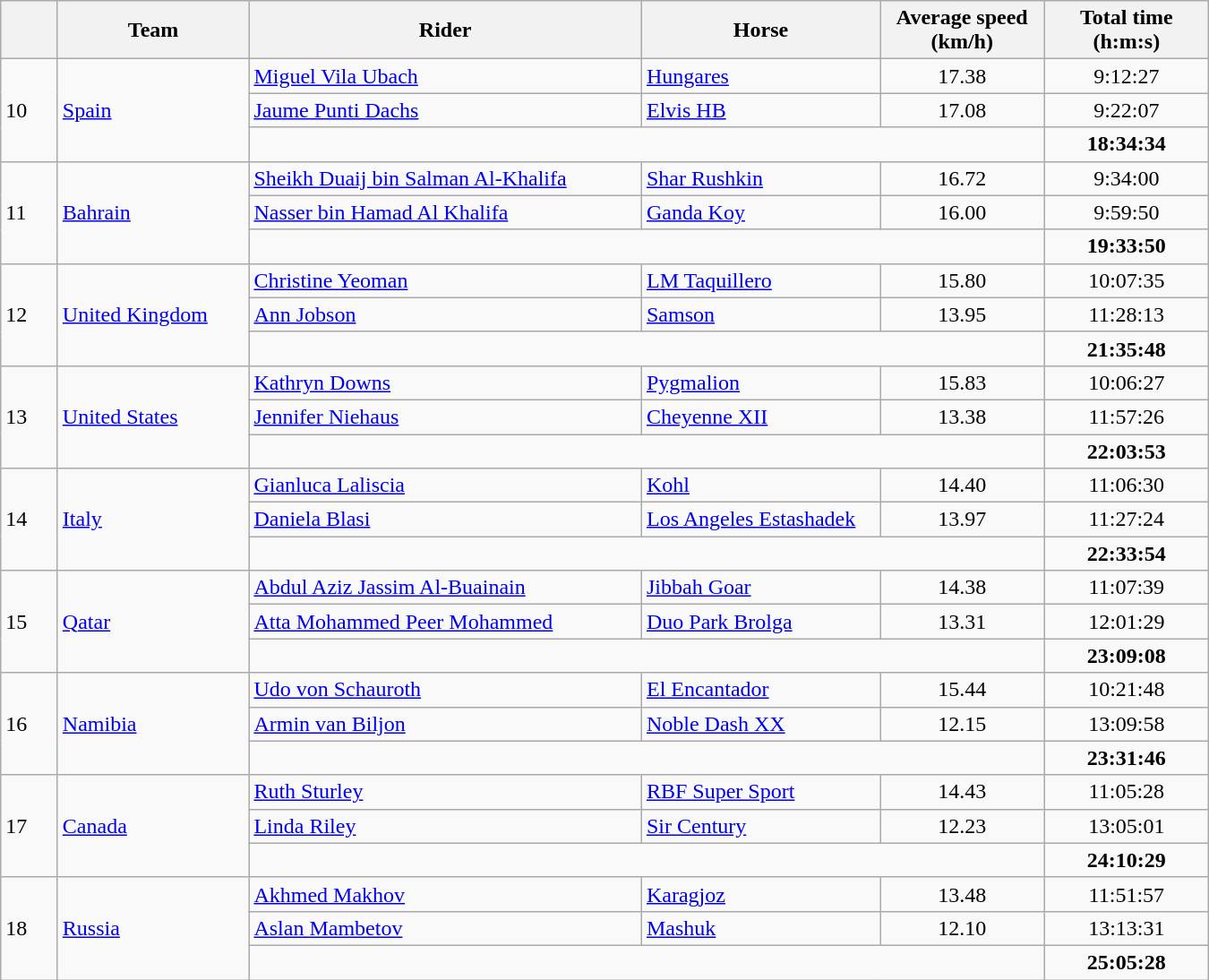<table class="wikitable">
<tr>
<th width=35></th>
<th width=135>Team</th>
<th width=285>Rider</th>
<th width=170>Horse</th>
<th width=115>Average speed (km/h)</th>
<th width=115>Total time (h:m:s)</th>
</tr>
<tr>
<td rowspan="3">10</td>
<td rowspan="3"> <a href='#'>Spain</a></td>
<td><a href='#'>Miguel Vila Ubach</a></td>
<td><a href='#'>Hungares</a></td>
<td align="center">17.38</td>
<td align="center">9:12:27</td>
</tr>
<tr>
<td><a href='#'>Jaume Punti Dachs</a></td>
<td><a href='#'>Elvis HB</a></td>
<td align="center">17.08</td>
<td align="center">9:22:07</td>
</tr>
<tr>
<td colspan="3"></td>
<td align="center"><strong>18:34:34</strong></td>
</tr>
<tr>
<td rowspan="3">11</td>
<td rowspan="3"> <a href='#'>Bahrain</a></td>
<td><a href='#'>Sheikh Duaij bin Salman Al-Khalifa</a></td>
<td><a href='#'>Shar Rushkin</a></td>
<td align="center">16.72</td>
<td align="center">9:34:00</td>
</tr>
<tr>
<td><a href='#'>Nasser bin Hamad Al Khalifa</a></td>
<td><a href='#'>Ganda Koy</a></td>
<td align="center">16.00</td>
<td align="center">9:59:50</td>
</tr>
<tr>
<td colspan="3"></td>
<td align="center"><strong>19:33:50</strong></td>
</tr>
<tr>
<td rowspan="3">12</td>
<td rowspan="3"> <a href='#'>United Kingdom</a></td>
<td><a href='#'>Christine Yeoman</a></td>
<td><a href='#'>LM Taquillero</a></td>
<td align="center">15.80</td>
<td align="center">10:07:35</td>
</tr>
<tr>
<td><a href='#'>Ann Jobson</a></td>
<td><a href='#'>Samson</a></td>
<td align="center">13.95</td>
<td align="center">11:28:13</td>
</tr>
<tr>
<td colspan="3"></td>
<td align="center"><strong>21:35:48</strong></td>
</tr>
<tr>
<td rowspan="3">13</td>
<td rowspan="3"> <a href='#'>United States</a></td>
<td><a href='#'>Kathryn Downs</a></td>
<td><a href='#'>Pygmalion</a></td>
<td align="center">15.83</td>
<td align="center">10:06:27</td>
</tr>
<tr>
<td><a href='#'>Jennifer Niehaus</a></td>
<td><a href='#'>Cheyenne XII</a></td>
<td align="center">13.38</td>
<td align="center">11:57:26</td>
</tr>
<tr>
<td colspan="3"></td>
<td align="center"><strong>22:03:53</strong></td>
</tr>
<tr>
<td rowspan="3">14</td>
<td rowspan="3"> <a href='#'>Italy</a></td>
<td><a href='#'>Gianluca Laliscia</a></td>
<td><a href='#'>Kohl</a></td>
<td align="center">14.40</td>
<td align="center">11:06:30</td>
</tr>
<tr>
<td><a href='#'>Daniela Blasi</a></td>
<td><a href='#'>Los Angeles Estashadek</a></td>
<td align="center">13.97</td>
<td align="center">11:27:24</td>
</tr>
<tr>
<td colspan="3"></td>
<td align="center"><strong>22:33:54</strong></td>
</tr>
<tr>
<td rowspan="3">15</td>
<td rowspan="3"> <a href='#'>Qatar</a></td>
<td><a href='#'>Abdul Aziz Jassim Al-Buainain</a></td>
<td><a href='#'>Jibbah Goar</a></td>
<td align="center">14.38</td>
<td align="center">11:07:39</td>
</tr>
<tr>
<td><a href='#'>Atta Mohammed Peer Mohammed</a></td>
<td><a href='#'>Duo Park Brolga</a></td>
<td align="center">13.31</td>
<td align="center">12:01:29</td>
</tr>
<tr>
<td colspan="3"></td>
<td align="center"><strong>23:09:08</strong></td>
</tr>
<tr>
<td rowspan="3">16</td>
<td rowspan="3"> <a href='#'>Namibia</a></td>
<td><a href='#'>Udo von Schauroth</a></td>
<td><a href='#'>El Encantador</a></td>
<td align="center">15.44</td>
<td align="center">10:21:48</td>
</tr>
<tr>
<td><a href='#'>Armin van Biljon</a></td>
<td><a href='#'>Noble Dash XX</a></td>
<td align="center">12.15</td>
<td align="center">13:09:58</td>
</tr>
<tr>
<td colspan="3"></td>
<td align="center"><strong>23:31:46</strong></td>
</tr>
<tr>
<td rowspan="3">17</td>
<td rowspan="3"> <a href='#'>Canada</a></td>
<td><a href='#'>Ruth Sturley</a></td>
<td><a href='#'>RBF Super Sport</a></td>
<td align="center">14.43</td>
<td align="center">11:05:28</td>
</tr>
<tr>
<td><a href='#'>Linda Riley</a></td>
<td><a href='#'>Sir Century</a></td>
<td align="center">12.23</td>
<td align="center">13:05:01</td>
</tr>
<tr>
<td colspan="3"></td>
<td align="center"><strong>24:10:29</strong></td>
</tr>
<tr>
<td rowspan="3">18</td>
<td rowspan="3"> <a href='#'>Russia</a></td>
<td><a href='#'>Akhmed Makhov</a></td>
<td><a href='#'>Karagjoz</a></td>
<td align="center">13.48</td>
<td align="center">11:51:57</td>
</tr>
<tr>
<td><a href='#'>Aslan Mambetov</a></td>
<td><a href='#'>Mashuk</a></td>
<td align="center">12.10</td>
<td align="center">13:13:31</td>
</tr>
<tr>
<td colspan="3"></td>
<td align="center"><strong>25:05:28</strong></td>
</tr>
</table>
